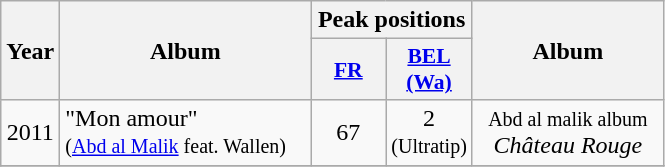<table class="wikitable">
<tr>
<th align="center" rowspan="2" width="10">Year</th>
<th align="center" rowspan="2" width="160">Album</th>
<th align="center" colspan="2" width="20">Peak positions</th>
<th align="center" rowspan="2" width="120">Album</th>
</tr>
<tr>
<th scope="col" style="width:3em;font-size:90%;"><a href='#'>FR</a><br></th>
<th scope="col" style="width:3em;font-size:90%;"><a href='#'>BEL<br>(Wa)</a></th>
</tr>
<tr>
<td style="text-align:center;" rowspan=1>2011</td>
<td>"Mon amour"<br><small>(<a href='#'>Abd al Malik</a> feat. Wallen)</small></td>
<td style="text-align:center;">67</td>
<td style="text-align:center;">2<br><small>(Ultratip)</small></td>
<td style="text-align:center;" rowspan=1><small>Abd al malik album</small><br><em>Château Rouge</em></td>
</tr>
<tr>
</tr>
</table>
